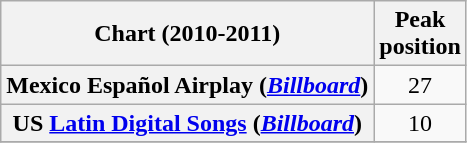<table class="wikitable sortable plainrowheaders" style="text-align:center">
<tr>
<th scope="col">Chart (2010-2011)</th>
<th scope="col">Peak<br>position</th>
</tr>
<tr>
<th scope="row">Mexico Español Airplay (<a href='#'><em>Billboard</em></a>)</th>
<td>27</td>
</tr>
<tr>
<th scope="row">US <a href='#'>Latin Digital Songs</a> (<em><a href='#'>Billboard</a></em>)</th>
<td>10</td>
</tr>
<tr>
</tr>
</table>
